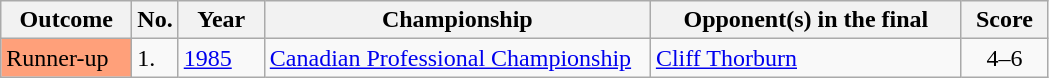<table class="wikitable sortable">
<tr>
<th width="80">Outcome</th>
<th width="20">No.</th>
<th width="50">Year</th>
<th style="width:250px;">Championship</th>
<th style="width:200px;">Opponent(s) in the final</th>
<th style="width:50px;">Score</th>
</tr>
<tr>
<td style="background:#ffa07a;">Runner-up</td>
<td>1.</td>
<td><a href='#'>1985</a></td>
<td><a href='#'>Canadian Professional Championship</a></td>
<td> <a href='#'>Cliff Thorburn</a></td>
<td align="center">4–6</td>
</tr>
</table>
